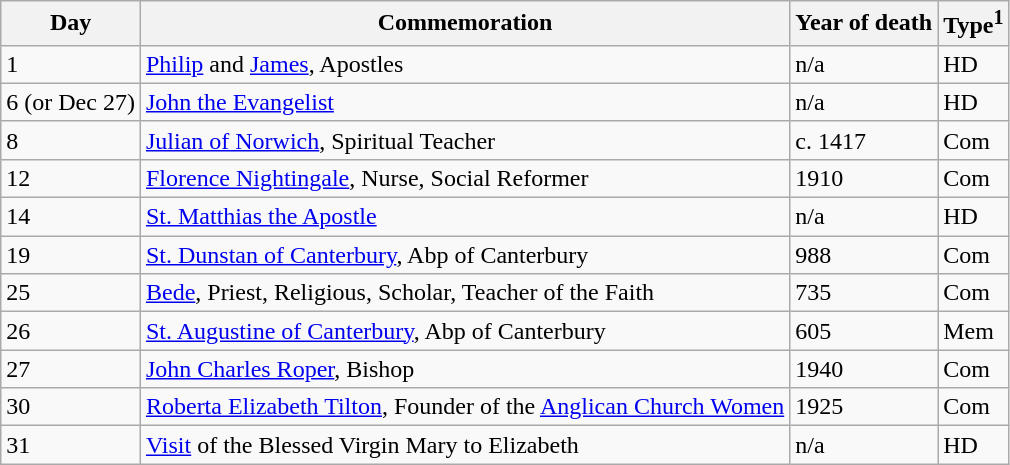<table class=wikitable>
<tr>
<th>Day</th>
<th>Commemoration</th>
<th>Year of death</th>
<th>Type<sup>1</sup></th>
</tr>
<tr>
<td>1</td>
<td><a href='#'>Philip</a> and <a href='#'>James</a>, Apostles</td>
<td>n/a</td>
<td>HD</td>
</tr>
<tr>
<td>6 (or Dec 27)</td>
<td><a href='#'>John the Evangelist</a></td>
<td>n/a</td>
<td>HD</td>
</tr>
<tr>
<td>8</td>
<td><a href='#'>Julian of Norwich</a>, Spiritual Teacher</td>
<td>c. 1417</td>
<td>Com</td>
</tr>
<tr>
<td>12</td>
<td><a href='#'>Florence Nightingale</a>, Nurse, Social Reformer</td>
<td>1910</td>
<td>Com</td>
</tr>
<tr>
<td>14</td>
<td><a href='#'>St. Matthias the Apostle</a></td>
<td>n/a</td>
<td>HD</td>
</tr>
<tr>
<td>19</td>
<td><a href='#'>St. Dunstan of Canterbury</a>, Abp of Canterbury</td>
<td>988</td>
<td>Com</td>
</tr>
<tr>
<td>25</td>
<td><a href='#'>Bede</a>, Priest, Religious, Scholar, Teacher of the Faith</td>
<td>735</td>
<td>Com</td>
</tr>
<tr>
<td>26</td>
<td><a href='#'>St. Augustine of Canterbury</a>, Abp of Canterbury</td>
<td>605</td>
<td>Mem</td>
</tr>
<tr>
<td>27</td>
<td><a href='#'>John Charles Roper</a>, Bishop</td>
<td>1940</td>
<td>Com</td>
</tr>
<tr>
<td>30</td>
<td><a href='#'>Roberta Elizabeth Tilton</a>, Founder of the <a href='#'>Anglican Church Women</a></td>
<td>1925</td>
<td>Com</td>
</tr>
<tr>
<td>31</td>
<td><a href='#'>Visit</a> of the Blessed Virgin Mary to Elizabeth</td>
<td>n/a</td>
<td>HD</td>
</tr>
</table>
